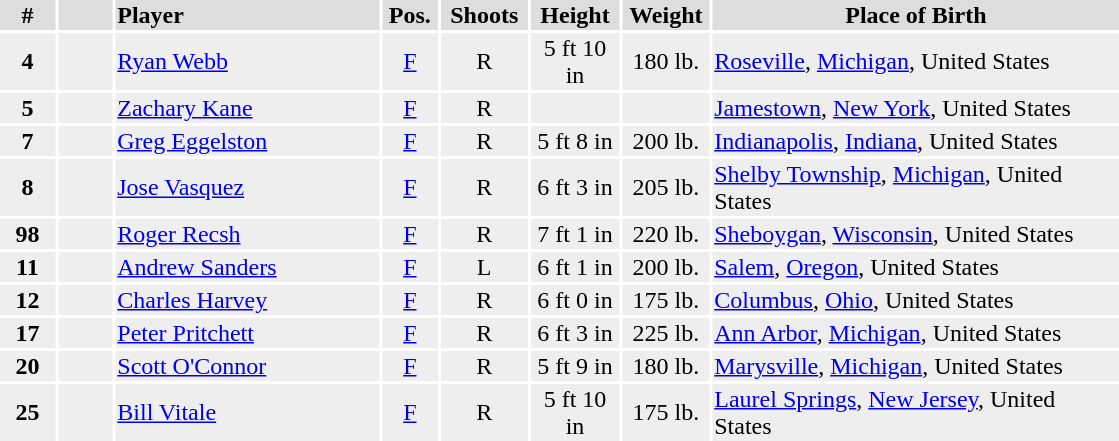<table width=750>
<tr>
<th colspan=8></th>
</tr>
<tr bgcolor="#dddddd">
<th width=5%>#</th>
<th width=5%></th>
<td align=left!!width=35%><strong>Player</strong></td>
<th width=5%><strong>Pos.</strong></th>
<th width=8%><strong>Shoots</strong></th>
<th width=8%><strong>Height</strong></th>
<th width=8%><strong>Weight</strong></th>
<th width=37%>Place of Birth</th>
</tr>
<tr bgcolor="#eeeeee">
<td align=center><strong>4</strong></td>
<td align=center></td>
<td><a href='#'>Ryan Webb</a></td>
<td align=center><a href='#'>F</a></td>
<td align=center>R</td>
<td align=center>5 ft 10 in</td>
<td align=center>180 lb.</td>
<td><a href='#'>Roseville</a>, <a href='#'>Michigan</a>, United States</td>
</tr>
<tr bgcolor="#eeeeee">
<td align=center><strong>5</strong></td>
<td align=center></td>
<td><a href='#'>Zachary Kane</a></td>
<td align=center><a href='#'>F</a></td>
<td align=center>R</td>
<td align=center></td>
<td align=center></td>
<td><a href='#'>Jamestown</a>, <a href='#'>New York</a>, United States</td>
</tr>
<tr bgcolor="#eeeeee">
<td align=center><strong>7</strong></td>
<td align=center></td>
<td><a href='#'>Greg Eggelston</a></td>
<td align=center><a href='#'>F</a></td>
<td align=center>R</td>
<td align=center>5 ft 8 in</td>
<td align=center>200 lb.</td>
<td><a href='#'>Indianapolis</a>, <a href='#'>Indiana</a>, United States</td>
</tr>
<tr bgcolor="#eeeeee">
<td align=center><strong>8</strong></td>
<td align=center></td>
<td><a href='#'>Jose Vasquez</a></td>
<td align=center><a href='#'>F</a></td>
<td align=center>R</td>
<td align=center>6 ft 3 in</td>
<td align=center>205 lb.</td>
<td><a href='#'>Shelby Township</a>, <a href='#'>Michigan</a>, United States</td>
</tr>
<tr bgcolor="#eeeeee">
<td align=center><strong>98</strong></td>
<td align=center></td>
<td><a href='#'>Roger Recsh</a></td>
<td align=center><a href='#'>F</a></td>
<td align=center>R</td>
<td align=center>7 ft 1 in</td>
<td align=center>220 lb.</td>
<td><a href='#'>Sheboygan</a>, <a href='#'>Wisconsin</a>, United States</td>
</tr>
<tr bgcolor="#eeeeee">
<td align=center><strong>11</strong></td>
<td align=center></td>
<td><a href='#'>Andrew Sanders</a></td>
<td align=center><a href='#'>F</a></td>
<td align=center>L</td>
<td align=center>6 ft 1 in</td>
<td align=center>200 lb.</td>
<td><a href='#'>Salem</a>, <a href='#'>Oregon</a>, United States</td>
</tr>
<tr bgcolor="#eeeeee">
<td align=center><strong>12</strong></td>
<td align=center></td>
<td><a href='#'>Charles Harvey</a></td>
<td align=center><a href='#'>F</a></td>
<td align=center>R</td>
<td align=center>6 ft 0 in</td>
<td align=center>175 lb.</td>
<td><a href='#'>Columbus</a>, <a href='#'>Ohio</a>, United States</td>
</tr>
<tr bgcolor="#eeeeee">
<td align=center><strong>17</strong></td>
<td align=center></td>
<td><a href='#'>Peter Pritchett</a></td>
<td align=center><a href='#'>F</a></td>
<td align=center>R</td>
<td align=center>6 ft 3 in</td>
<td align=center>225 lb.</td>
<td><a href='#'>Ann Arbor</a>, <a href='#'>Michigan</a>, United States</td>
</tr>
<tr bgcolor="#eeeeee">
<td align=center><strong>20</strong></td>
<td align=center></td>
<td><a href='#'>Scott O'Connor</a></td>
<td align=center><a href='#'>F</a></td>
<td align=center>R</td>
<td align=center>5 ft 9 in</td>
<td align=center>180 lb.</td>
<td><a href='#'>Marysville</a>, <a href='#'>Michigan</a>, United States</td>
</tr>
<tr bgcolor="#eeeeee">
<td align=center><strong>25</strong></td>
<td align=center></td>
<td><a href='#'>Bill Vitale</a></td>
<td align=center><a href='#'>F</a></td>
<td align=center>R</td>
<td align=center>5 ft 10 in</td>
<td align=center>175 lb.</td>
<td><a href='#'>Laurel Springs</a>, <a href='#'>New Jersey</a>, United States</td>
</tr>
</table>
